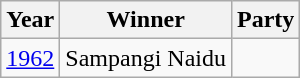<table class="wikitable sortable">
<tr>
<th>Year</th>
<th>Winner</th>
<th colspan=2>Party</th>
</tr>
<tr>
<td><a href='#'>1962</a></td>
<td>Sampangi Naidu</td>
<td></td>
</tr>
</table>
